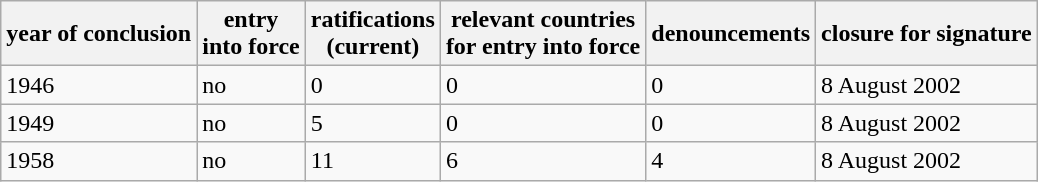<table class="wikitable">
<tr>
<th>year of conclusion</th>
<th>entry <br>into force</th>
<th>ratifications <br>(current)</th>
<th>relevant countries<br>for entry into force</th>
<th>denouncements</th>
<th>closure for signature</th>
</tr>
<tr>
<td>1946</td>
<td>no</td>
<td>0</td>
<td>0</td>
<td>0</td>
<td>8 August 2002</td>
</tr>
<tr>
<td>1949</td>
<td>no</td>
<td>5</td>
<td>0</td>
<td>0</td>
<td>8 August 2002</td>
</tr>
<tr>
<td>1958</td>
<td>no</td>
<td>11</td>
<td>6</td>
<td>4</td>
<td>8 August 2002</td>
</tr>
</table>
